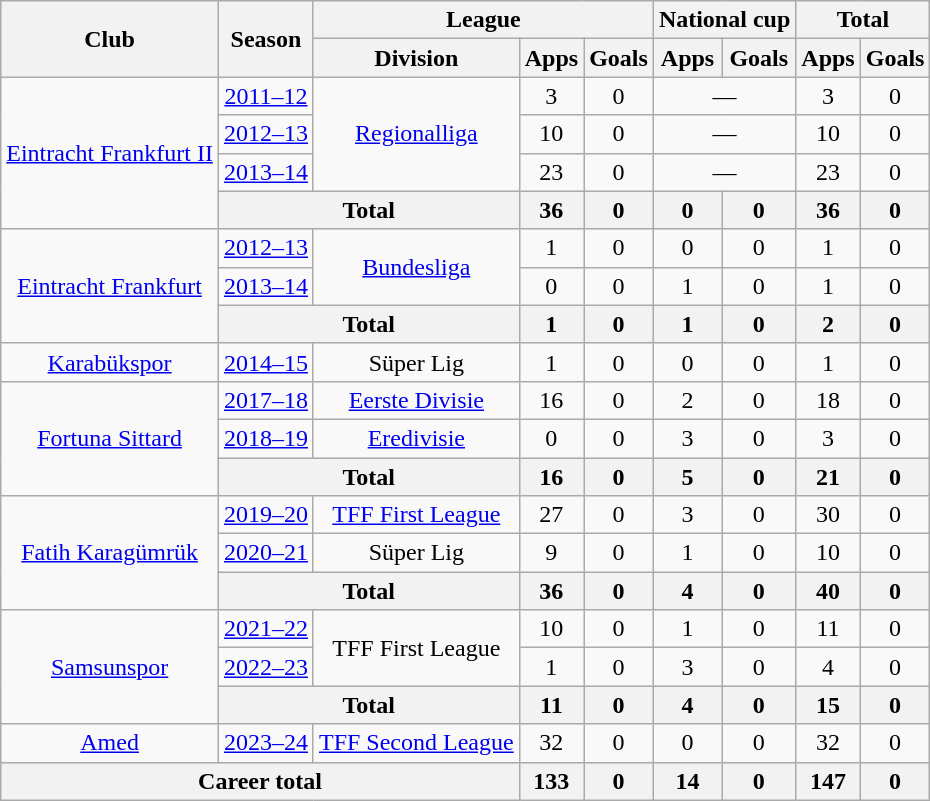<table class="wikitable" style="text-align:center">
<tr>
<th rowspan="2">Club</th>
<th rowspan="2">Season</th>
<th colspan="3">League</th>
<th colspan="2">National cup</th>
<th colspan="2">Total</th>
</tr>
<tr>
<th>Division</th>
<th>Apps</th>
<th>Goals</th>
<th>Apps</th>
<th>Goals</th>
<th>Apps</th>
<th>Goals</th>
</tr>
<tr>
<td rowspan="4"><a href='#'>Eintracht Frankfurt II</a></td>
<td><a href='#'>2011–12</a></td>
<td rowspan="3"><a href='#'>Regionalliga</a></td>
<td>3</td>
<td>0</td>
<td colspan="2">—</td>
<td>3</td>
<td>0</td>
</tr>
<tr>
<td><a href='#'>2012–13</a></td>
<td>10</td>
<td>0</td>
<td colspan="2">—</td>
<td>10</td>
<td>0</td>
</tr>
<tr>
<td><a href='#'>2013–14</a></td>
<td>23</td>
<td>0</td>
<td colspan="2">—</td>
<td>23</td>
<td>0</td>
</tr>
<tr>
<th colspan="2">Total</th>
<th>36</th>
<th>0</th>
<th>0</th>
<th>0</th>
<th>36</th>
<th>0</th>
</tr>
<tr>
<td rowspan="3"><a href='#'>Eintracht Frankfurt</a></td>
<td><a href='#'>2012–13</a></td>
<td rowspan="2"><a href='#'>Bundesliga</a></td>
<td>1</td>
<td>0</td>
<td>0</td>
<td>0</td>
<td>1</td>
<td>0</td>
</tr>
<tr>
<td><a href='#'>2013–14</a></td>
<td>0</td>
<td>0</td>
<td>1</td>
<td>0</td>
<td>1</td>
<td>0</td>
</tr>
<tr>
<th colspan="2">Total</th>
<th>1</th>
<th>0</th>
<th>1</th>
<th>0</th>
<th>2</th>
<th>0</th>
</tr>
<tr>
<td><a href='#'>Karabükspor</a></td>
<td><a href='#'>2014–15</a></td>
<td>Süper Lig</td>
<td>1</td>
<td>0</td>
<td>0</td>
<td>0</td>
<td>1</td>
<td>0</td>
</tr>
<tr>
<td rowspan="3"><a href='#'>Fortuna Sittard</a></td>
<td><a href='#'>2017–18</a></td>
<td><a href='#'>Eerste Divisie</a></td>
<td>16</td>
<td>0</td>
<td>2</td>
<td>0</td>
<td>18</td>
<td>0</td>
</tr>
<tr>
<td><a href='#'>2018–19</a></td>
<td><a href='#'>Eredivisie</a></td>
<td>0</td>
<td>0</td>
<td>3</td>
<td>0</td>
<td>3</td>
<td>0</td>
</tr>
<tr>
<th colspan="2">Total</th>
<th>16</th>
<th>0</th>
<th>5</th>
<th>0</th>
<th>21</th>
<th>0</th>
</tr>
<tr>
<td rowspan="3"><a href='#'>Fatih Karagümrük</a></td>
<td><a href='#'>2019–20</a></td>
<td><a href='#'>TFF First League</a></td>
<td>27</td>
<td>0</td>
<td>3</td>
<td>0</td>
<td>30</td>
<td>0</td>
</tr>
<tr>
<td><a href='#'>2020–21</a></td>
<td>Süper Lig</td>
<td>9</td>
<td>0</td>
<td>1</td>
<td>0</td>
<td>10</td>
<td>0</td>
</tr>
<tr>
<th colspan="2">Total</th>
<th>36</th>
<th>0</th>
<th>4</th>
<th>0</th>
<th>40</th>
<th>0</th>
</tr>
<tr>
<td rowspan="3"><a href='#'>Samsunspor</a></td>
<td><a href='#'>2021–22</a></td>
<td rowspan="2">TFF First League</td>
<td>10</td>
<td>0</td>
<td>1</td>
<td>0</td>
<td>11</td>
<td>0</td>
</tr>
<tr>
<td><a href='#'>2022–23</a></td>
<td>1</td>
<td>0</td>
<td>3</td>
<td>0</td>
<td>4</td>
<td>0</td>
</tr>
<tr>
<th colspan="2">Total</th>
<th>11</th>
<th>0</th>
<th>4</th>
<th>0</th>
<th>15</th>
<th>0</th>
</tr>
<tr>
<td><a href='#'>Amed</a></td>
<td><a href='#'>2023–24</a></td>
<td><a href='#'>TFF Second League</a></td>
<td>32</td>
<td>0</td>
<td>0</td>
<td>0</td>
<td>32</td>
<td>0</td>
</tr>
<tr>
<th colspan="3">Career total</th>
<th>133</th>
<th>0</th>
<th>14</th>
<th>0</th>
<th>147</th>
<th>0</th>
</tr>
</table>
